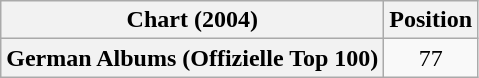<table class="wikitable plainrowheaders" style="text-align:center">
<tr>
<th scope="col">Chart (2004)</th>
<th scope="col">Position</th>
</tr>
<tr>
<th scope="row">German Albums (Offizielle Top 100)</th>
<td>77</td>
</tr>
</table>
